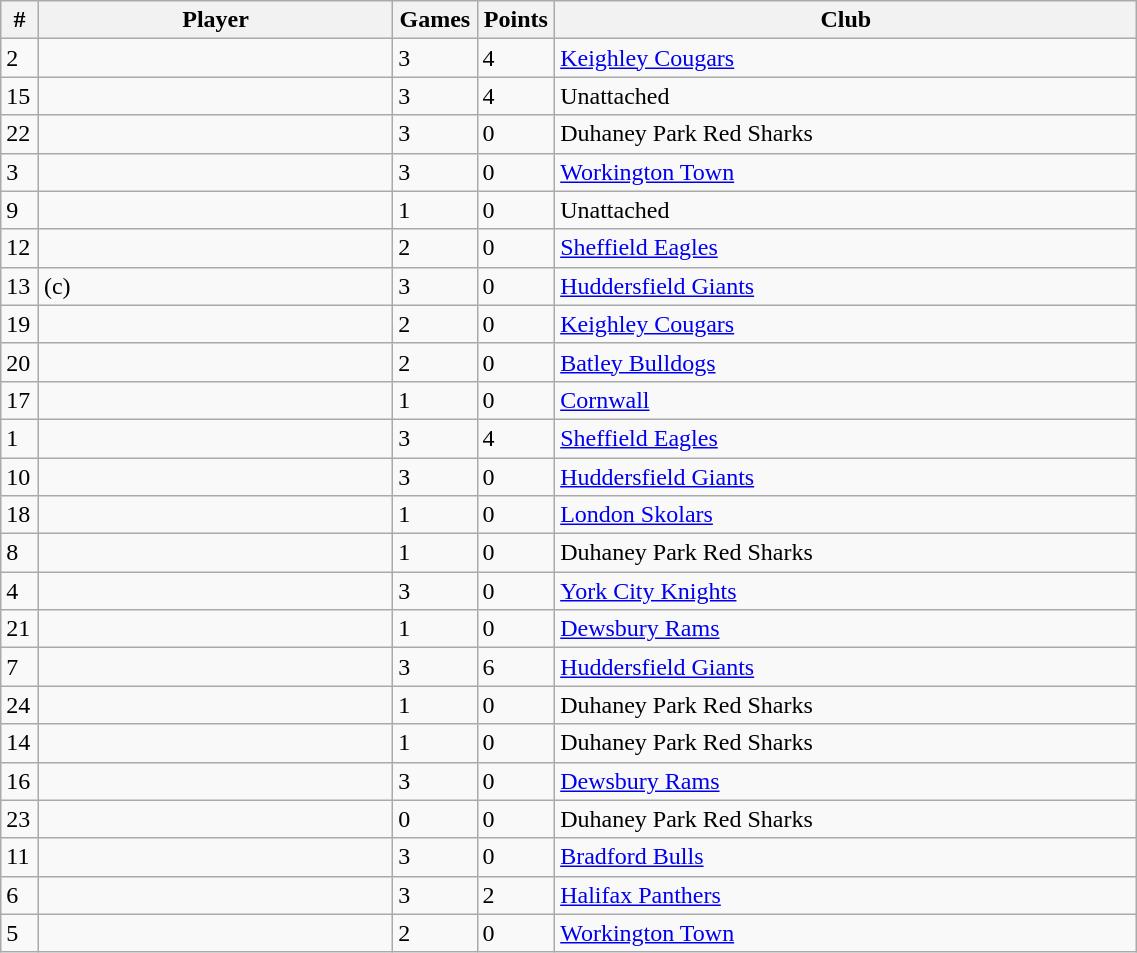<table class="wikitable sortable" style="width:60%;text-align:left">
<tr>
<th width=2%>#</th>
<th width=28%>Player</th>
<th width=2%>Games</th>
<th width=2%>Points</th>
<th width=46%>Club</th>
</tr>
<tr>
<td>2</td>
<td></td>
<td>3</td>
<td>4</td>
<td> <a href='#'>Keighley Cougars</a></td>
</tr>
<tr>
<td>15</td>
<td></td>
<td>3</td>
<td>4</td>
<td>Unattached</td>
</tr>
<tr>
<td>22</td>
<td></td>
<td>3</td>
<td>0</td>
<td> Duhaney Park Red Sharks</td>
</tr>
<tr>
<td>3</td>
<td></td>
<td>3</td>
<td>0</td>
<td> <a href='#'>Workington Town</a></td>
</tr>
<tr>
<td>9</td>
<td></td>
<td>1</td>
<td>0</td>
<td>Unattached</td>
</tr>
<tr>
<td>12</td>
<td></td>
<td>2</td>
<td>0</td>
<td> <a href='#'>Sheffield Eagles</a></td>
</tr>
<tr>
<td>13</td>
<td> (c)</td>
<td>3</td>
<td>0</td>
<td> <a href='#'>Huddersfield Giants</a></td>
</tr>
<tr>
<td>19</td>
<td></td>
<td>2</td>
<td>0</td>
<td> <a href='#'>Keighley Cougars</a></td>
</tr>
<tr>
<td>20</td>
<td></td>
<td>2</td>
<td>0</td>
<td> <a href='#'>Batley Bulldogs</a></td>
</tr>
<tr>
<td>17</td>
<td></td>
<td>1</td>
<td>0</td>
<td> <a href='#'>Cornwall</a></td>
</tr>
<tr>
<td>1</td>
<td></td>
<td>3</td>
<td>4</td>
<td> <a href='#'>Sheffield Eagles</a></td>
</tr>
<tr>
<td>10</td>
<td></td>
<td>3</td>
<td>0</td>
<td> <a href='#'>Huddersfield Giants</a></td>
</tr>
<tr>
<td>18</td>
<td></td>
<td>1</td>
<td>0</td>
<td> <a href='#'>London Skolars</a></td>
</tr>
<tr>
<td>8</td>
<td></td>
<td>1</td>
<td>0</td>
<td> Duhaney Park Red Sharks</td>
</tr>
<tr>
<td>4</td>
<td></td>
<td>3</td>
<td>0</td>
<td> <a href='#'>York City Knights</a></td>
</tr>
<tr>
<td>21</td>
<td></td>
<td>1</td>
<td>0</td>
<td> <a href='#'>Dewsbury Rams</a></td>
</tr>
<tr>
<td>7</td>
<td></td>
<td>3</td>
<td>6</td>
<td> <a href='#'>Huddersfield Giants</a></td>
</tr>
<tr>
<td>24</td>
<td></td>
<td>1</td>
<td>0</td>
<td> Duhaney Park Red Sharks</td>
</tr>
<tr>
<td>14</td>
<td></td>
<td>1</td>
<td>0</td>
<td> Duhaney Park Red Sharks</td>
</tr>
<tr>
<td>16</td>
<td></td>
<td>3</td>
<td>0</td>
<td> <a href='#'>Dewsbury Rams</a></td>
</tr>
<tr>
<td>23</td>
<td></td>
<td>0</td>
<td>0</td>
<td> Duhaney Park Red Sharks</td>
</tr>
<tr>
<td>11</td>
<td></td>
<td>3</td>
<td>0</td>
<td> <a href='#'>Bradford Bulls</a></td>
</tr>
<tr>
<td>6</td>
<td></td>
<td>3</td>
<td>2</td>
<td> <a href='#'>Halifax Panthers</a></td>
</tr>
<tr>
<td>5</td>
<td></td>
<td>2</td>
<td>0</td>
<td> <a href='#'>Workington Town</a></td>
</tr>
</table>
